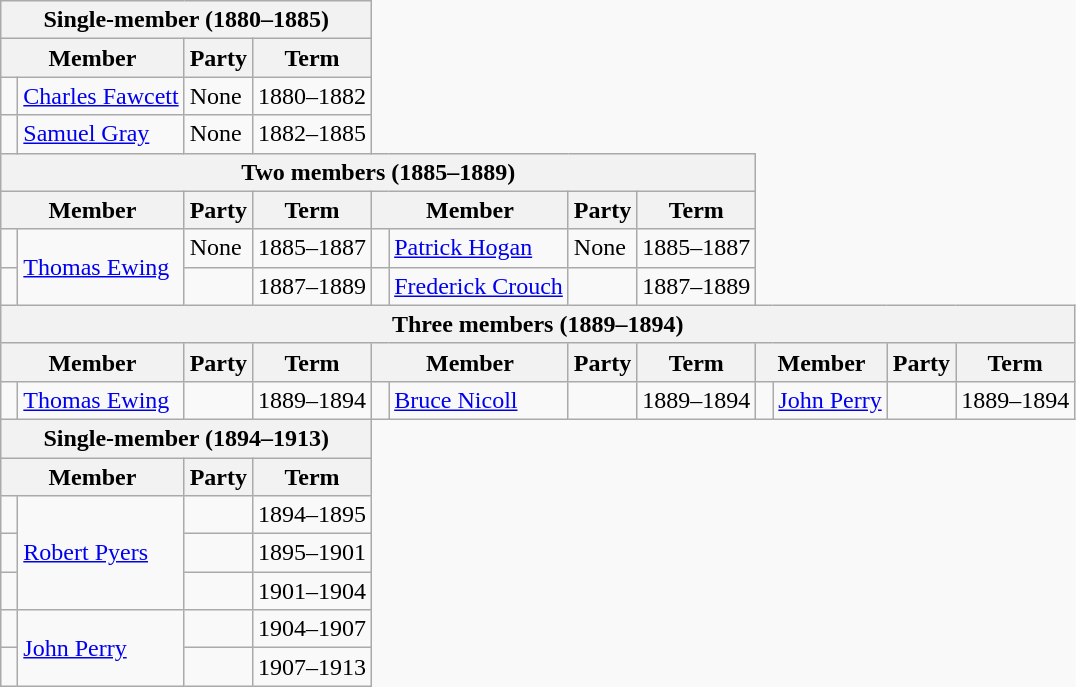<table class="wikitable" style='border-style: none none none none;'>
<tr>
<th colspan="4">Single-member (1880–1885)</th>
</tr>
<tr>
<th colspan="2">Member</th>
<th>Party</th>
<th>Term</th>
</tr>
<tr style="background: #f9f9f9">
<td> </td>
<td><a href='#'>Charles Fawcett</a></td>
<td>None</td>
<td>1880–1882</td>
</tr>
<tr style="background: #f9f9f9">
<td> </td>
<td><a href='#'>Samuel Gray</a></td>
<td>None</td>
<td>1882–1885</td>
</tr>
<tr>
<th colspan="8">Two members (1885–1889)</th>
</tr>
<tr>
<th colspan="2">Member</th>
<th>Party</th>
<th>Term</th>
<th colspan="2">Member</th>
<th>Party</th>
<th>Term</th>
</tr>
<tr style="background: #f9f9f9">
<td> </td>
<td rowspan="2"><a href='#'>Thomas Ewing</a></td>
<td>None</td>
<td>1885–1887</td>
<td> </td>
<td><a href='#'>Patrick Hogan</a></td>
<td>None</td>
<td>1885–1887</td>
</tr>
<tr style="background: #f9f9f9">
<td> </td>
<td></td>
<td>1887–1889</td>
<td> </td>
<td><a href='#'>Frederick Crouch</a></td>
<td></td>
<td>1887–1889</td>
</tr>
<tr>
<th colspan="12">Three members (1889–1894)</th>
</tr>
<tr>
<th colspan="2">Member</th>
<th>Party</th>
<th>Term</th>
<th colspan="2">Member</th>
<th>Party</th>
<th>Term</th>
<th colspan="2">Member</th>
<th>Party</th>
<th>Term</th>
</tr>
<tr style="background: #f9f9f9">
<td> </td>
<td><a href='#'>Thomas Ewing</a></td>
<td></td>
<td>1889–1894</td>
<td> </td>
<td><a href='#'>Bruce Nicoll</a></td>
<td></td>
<td>1889–1894</td>
<td> </td>
<td><a href='#'>John Perry</a></td>
<td></td>
<td>1889–1894</td>
</tr>
<tr>
<th colspan="4">Single-member (1894–1913)</th>
</tr>
<tr>
<th colspan="2">Member</th>
<th>Party</th>
<th>Term</th>
</tr>
<tr style="background: #f9f9f9">
<td> </td>
<td rowspan="3"><a href='#'>Robert Pyers</a></td>
<td></td>
<td>1894–1895</td>
</tr>
<tr style="background: #f9f9f9">
<td> </td>
<td></td>
<td>1895–1901</td>
</tr>
<tr style="background: #f9f9f9">
<td> </td>
<td></td>
<td>1901–1904</td>
</tr>
<tr style="background: #f9f9f9">
<td> </td>
<td rowspan="2"><a href='#'>John Perry</a></td>
<td></td>
<td>1904–1907</td>
</tr>
<tr style="background: #f9f9f9">
<td> </td>
<td></td>
<td>1907–1913</td>
</tr>
</table>
